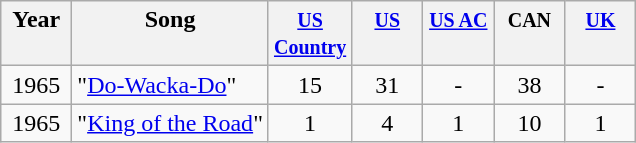<table class="wikitable">
<tr>
<th align="center" valign="top" width="40">Year</th>
<th align="left" valign="top">Song</th>
<th align="center" valign="top" width="40"><small><a href='#'>US Country</a></small></th>
<th align="center" valign="top" width="40"><small><a href='#'>US</a></small></th>
<th align="center" valign="top" width="40"><small><a href='#'>US AC</a></small></th>
<th align="center" valign="top" width="40"><small>CAN</small></th>
<th align="center" valign="top" width="40"><small><a href='#'>UK</a></small></th>
</tr>
<tr>
<td align="center" valign="top">1965</td>
<td align="left" valign="top">"<a href='#'>Do-Wacka-Do</a>"</td>
<td align="center" valign="top">15</td>
<td align="center" valign="top">31</td>
<td align="center" valign="top">-</td>
<td align="center" valign="top">38</td>
<td align="center" valign="top">-</td>
</tr>
<tr>
<td align="center" valign="top">1965</td>
<td align="left" valign="top">"<a href='#'>King of the Road</a>"</td>
<td align="center" valign="top">1</td>
<td align="center" valign="top">4</td>
<td align="center" valign="top">1</td>
<td align="center" valign="top">10</td>
<td align="center" valign="top">1</td>
</tr>
</table>
